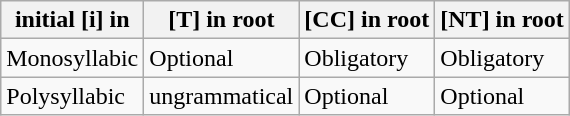<table class="wikitable">
<tr>
<th>initial [i] in</th>
<th>[T] in root</th>
<th>[CC] in root</th>
<th>[NT] in root</th>
</tr>
<tr>
<td>Monosyllabic</td>
<td>Optional</td>
<td>Obligatory</td>
<td>Obligatory</td>
</tr>
<tr>
<td>Polysyllabic</td>
<td>ungrammatical</td>
<td>Optional</td>
<td>Optional</td>
</tr>
</table>
